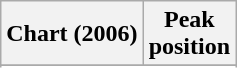<table class="wikitable sortable plainrowheaders">
<tr>
<th>Chart (2006)</th>
<th>Peak<br>position</th>
</tr>
<tr>
</tr>
<tr>
</tr>
<tr>
</tr>
<tr>
</tr>
<tr>
</tr>
</table>
